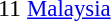<table cellspacing=0 cellpadding=0>
<tr>
<td><div>11 </div></td>
<td style="font-size: 95%"> <a href='#'>Malaysia</a></td>
</tr>
</table>
